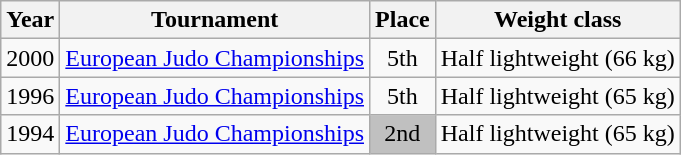<table class=wikitable>
<tr>
<th>Year</th>
<th>Tournament</th>
<th>Place</th>
<th>Weight class</th>
</tr>
<tr>
<td>2000</td>
<td><a href='#'>European Judo Championships</a></td>
<td align="center">5th</td>
<td>Half lightweight (66 kg)</td>
</tr>
<tr>
<td>1996</td>
<td><a href='#'>European Judo Championships</a></td>
<td align="center">5th</td>
<td>Half lightweight (65 kg)</td>
</tr>
<tr>
<td>1994</td>
<td><a href='#'>European Judo Championships</a></td>
<td bgcolor="silver" align="center">2nd</td>
<td>Half lightweight (65 kg)</td>
</tr>
</table>
